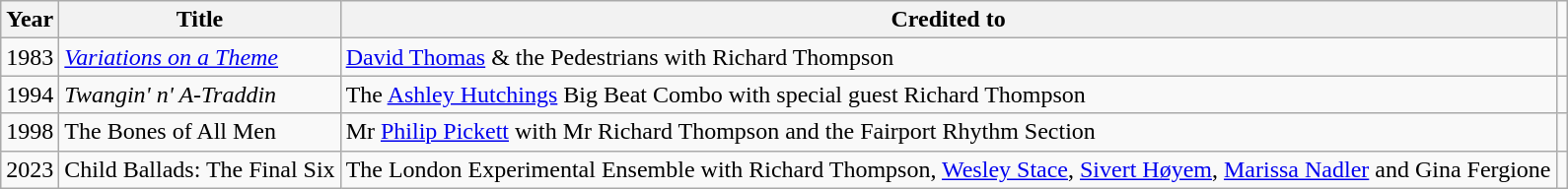<table class="wikitable">
<tr>
<th scope="col">Year</th>
<th scope="col">Title</th>
<th scope="col">Credited to</th>
</tr>
<tr>
<td>1983</td>
<td><em><a href='#'>Variations on a Theme</a></em></td>
<td><a href='#'>David Thomas</a> & the Pedestrians with Richard Thompson</td>
<td></td>
</tr>
<tr>
<td>1994</td>
<td><em>Twangin' n' A-Traddin<strong></td>
<td>The <a href='#'>Ashley Hutchings</a> Big Beat Combo with special guest Richard Thompson</td>
<td></td>
</tr>
<tr>
<td>1998</td>
<td></em>The Bones of All Men<em></td>
<td>Mr <a href='#'>Philip Pickett</a> with Mr Richard Thompson and the Fairport Rhythm Section</td>
</tr>
<tr>
<td>2023</td>
<td></em>Child Ballads: The Final Six<em></td>
<td>The London Experimental Ensemble with Richard Thompson, <a href='#'>Wesley Stace</a>, <a href='#'>Sivert Høyem</a>, <a href='#'>Marissa Nadler</a> and Gina Fergione</td>
<td></td>
</tr>
</table>
